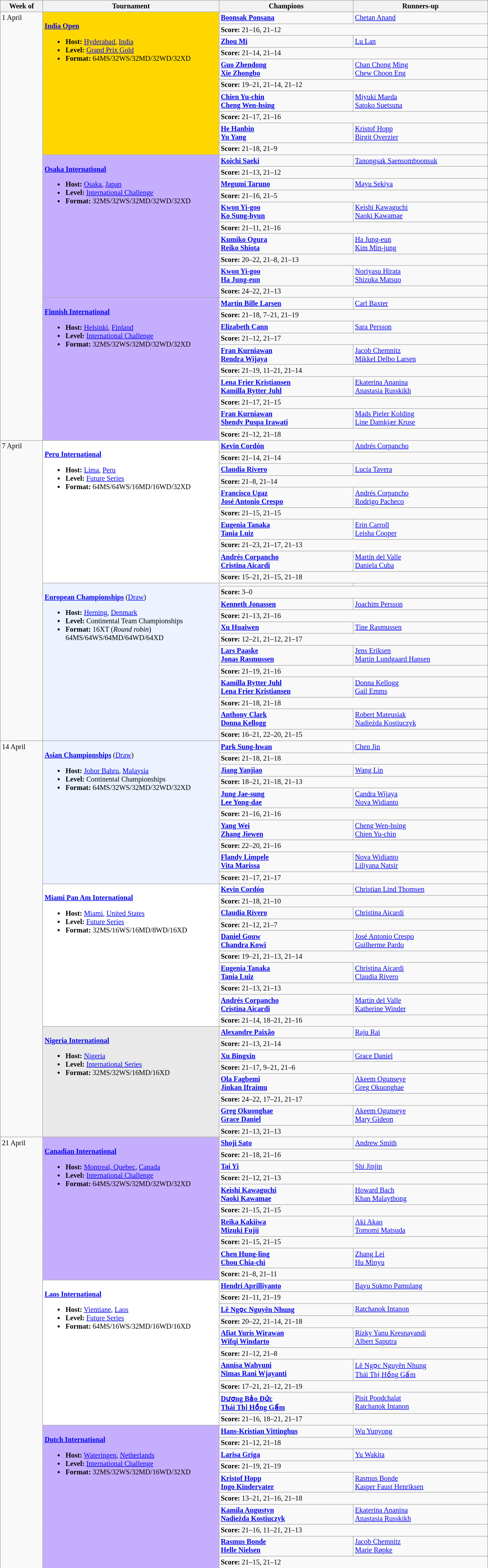<table class=wikitable style=font-size:85%>
<tr>
<th width=75>Week of</th>
<th width=330>Tournament</th>
<th width=250>Champions</th>
<th width=250>Runners-up</th>
</tr>
<tr valign=top>
<td rowspan=30>1 April</td>
<td style="background:#FFD700;" rowspan="10"><br><strong><a href='#'>India Open</a></strong><ul><li><strong>Host:</strong> <a href='#'>Hyderabad</a>, <a href='#'>India</a></li><li><strong>Level:</strong> <a href='#'>Grand Prix Gold</a></li><li><strong>Format:</strong> 64MS/32WS/32MD/32WD/32XD</li></ul></td>
<td><strong> <a href='#'>Boonsak Ponsana</a></strong></td>
<td> <a href='#'>Chetan Anand</a></td>
</tr>
<tr>
<td colspan=2><strong>Score:</strong> 21–16, 21–12</td>
</tr>
<tr valign=top>
<td><strong> <a href='#'>Zhou Mi</a></strong></td>
<td> <a href='#'>Lu Lan</a></td>
</tr>
<tr>
<td colspan=2><strong>Score:</strong> 21–14, 21–14</td>
</tr>
<tr valign=top>
<td><strong> <a href='#'>Guo Zhendong</a><br> <a href='#'>Xie Zhongbo</a></strong></td>
<td> <a href='#'>Chan Chong Ming</a><br> <a href='#'>Chew Choon Eng</a></td>
</tr>
<tr>
<td colspan=2><strong>Score:</strong> 19–21, 21–14, 21–12</td>
</tr>
<tr valign=top>
<td><strong> <a href='#'>Chien Yu-chin</a><br> <a href='#'>Cheng Wen-hsing</a></strong></td>
<td> <a href='#'>Miyuki Maeda</a><br> <a href='#'>Satoko Suetsuna</a></td>
</tr>
<tr>
<td colspan=2><strong>Score:</strong> 21–17, 21–16</td>
</tr>
<tr valign=top>
<td><strong> <a href='#'>He Hanbin</a><br> <a href='#'>Yu Yang</a></strong></td>
<td> <a href='#'>Kristof Hopp</a><br> <a href='#'>Birgit Overzier</a></td>
</tr>
<tr>
<td colspan=2><strong>Score:</strong> 21–18, 21–9</td>
</tr>
<tr valign=top>
<td style="background:#C6AEFF;" rowspan="10"><br><strong><a href='#'>Osaka International</a></strong><ul><li><strong>Host:</strong> <a href='#'>Osaka</a>, <a href='#'>Japan</a></li><li><strong>Level:</strong> <a href='#'>International Challenge</a></li><li><strong>Format:</strong> 32MS/32WS/32MD/32WD/32XD</li></ul></td>
<td><strong> <a href='#'>Koichi Saeki</a></strong></td>
<td> <a href='#'>Tanongsak Saensomboonsuk</a></td>
</tr>
<tr>
<td colspan=2><strong>Score:</strong> 21–13, 21–12</td>
</tr>
<tr valign=top>
<td><strong> <a href='#'>Megumi Taruno</a></strong></td>
<td> <a href='#'>Mayu Sekiya</a></td>
</tr>
<tr>
<td colspan=2><strong>Score:</strong> 21–16, 21–5</td>
</tr>
<tr valign=top>
<td><strong> <a href='#'>Kwon Yi-goo</a><br> <a href='#'>Ko Sung-hyun</a></strong></td>
<td> <a href='#'>Keishi Kawaguchi</a><br> <a href='#'>Naoki Kawamae</a></td>
</tr>
<tr>
<td colspan=2><strong>Score:</strong> 21–11, 21–16</td>
</tr>
<tr valign=top>
<td><strong> <a href='#'>Kumiko Ogura</a><br> <a href='#'>Reiko Shiota</a></strong></td>
<td> <a href='#'>Ha Jung-eun</a><br> <a href='#'>Kim Min-jung</a></td>
</tr>
<tr>
<td colspan=2><strong>Score:</strong> 20–22, 21–8, 21–13</td>
</tr>
<tr valign=top>
<td><strong> <a href='#'>Kwon Yi-goo</a><br> <a href='#'>Ha Jung-eun</a></strong></td>
<td> <a href='#'>Noriyasu Hirata</a><br> <a href='#'>Shizuka Matsuo</a></td>
</tr>
<tr>
<td colspan=2><strong>Score:</strong> 24–22, 21–13</td>
</tr>
<tr valign=top>
<td style="background:#C6AEFF;" rowspan="10"><br><strong><a href='#'>Finnish International</a></strong><ul><li><strong>Host:</strong> <a href='#'>Helsinki</a>, <a href='#'>Finland</a></li><li><strong>Level:</strong> <a href='#'>International Challenge</a></li><li><strong>Format:</strong> 32MS/32WS/32MD/32WD/32XD</li></ul></td>
<td><strong> <a href='#'>Martin Bille Larsen</a></strong></td>
<td> <a href='#'>Carl Baxter</a></td>
</tr>
<tr>
<td colspan=2><strong>Score:</strong> 21–18, 7–21, 21–19</td>
</tr>
<tr valign=top>
<td><strong> <a href='#'>Elizabeth Cann</a></strong></td>
<td> <a href='#'>Sara Persson</a></td>
</tr>
<tr>
<td colspan=2><strong>Score:</strong> 21–12, 21–17</td>
</tr>
<tr valign=top>
<td><strong> <a href='#'>Fran Kurniawan</a><br> <a href='#'>Rendra Wijaya</a></strong></td>
<td> <a href='#'>Jacob Chemnitz</a><br> <a href='#'>Mikkel Delbo Larsen</a></td>
</tr>
<tr>
<td colspan=2><strong>Score:</strong> 21–19, 11–21, 21–14</td>
</tr>
<tr valign=top>
<td><strong> <a href='#'>Lena Frier Kristiansen</a><br> <a href='#'>Kamilla Rytter Juhl</a></strong></td>
<td> <a href='#'>Ekaterina Ananina</a><br> <a href='#'>Anastasia Russkikh</a></td>
</tr>
<tr>
<td colspan=2><strong>Score:</strong> 21–17, 21–15</td>
</tr>
<tr valign=top>
<td><strong> <a href='#'>Fran Kurniawan</a><br> <a href='#'>Shendy Puspa Irawati</a></strong></td>
<td> <a href='#'>Mads Pieler Kolding</a><br> <a href='#'>Line Damkjær Kruse</a></td>
</tr>
<tr>
<td colspan=2><strong>Score:</strong> 21–12, 21–18</td>
</tr>
<tr valign=top>
<td rowspan=22>7 April</td>
<td style="background:#FFFFFF;" rowspan="10"><br><strong><a href='#'>Peru International</a></strong><ul><li><strong>Host:</strong> <a href='#'>Lima</a>, <a href='#'>Peru</a></li><li><strong>Level:</strong> <a href='#'>Future Series</a></li><li><strong>Format:</strong> 64MS/64WS/16MD/16WD/32XD</li></ul></td>
<td><strong> <a href='#'>Kevin Cordón</a></strong></td>
<td> <a href='#'>Andrés Corpancho</a></td>
</tr>
<tr>
<td colspan=2><strong>Score:</strong> 21–14, 21–14</td>
</tr>
<tr valign=top>
<td><strong> <a href='#'>Claudia Rivero</a></strong></td>
<td> <a href='#'>Lucía Tavera</a></td>
</tr>
<tr>
<td colspan=2><strong>Score:</strong> 21–8, 21–14</td>
</tr>
<tr valign=top>
<td><strong> <a href='#'>Francisco Ugaz</a><br> <a href='#'>José Antonio Crespo</a></strong></td>
<td> <a href='#'>Andrés Corpancho</a><br> <a href='#'>Rodrigo Pacheco</a></td>
</tr>
<tr>
<td colspan=2><strong>Score:</strong> 21–15, 21–15</td>
</tr>
<tr valign=top>
<td><strong> <a href='#'>Eugenia Tanaka</a><br> <a href='#'>Tania Luiz</a></strong></td>
<td> <a href='#'>Erin Carroll</a><br> <a href='#'>Leisha Cooper</a></td>
</tr>
<tr>
<td colspan=2><strong>Score:</strong> 21–23, 21–17, 21–13</td>
</tr>
<tr valign=top>
<td><strong> <a href='#'>Andrés Corpancho</a><br> <a href='#'>Cristina Aicardi</a></strong></td>
<td> <a href='#'>Martín del Valle</a><br> <a href='#'>Daniela Cuba</a></td>
</tr>
<tr>
<td colspan=2><strong>Score:</strong> 15–21, 21–15, 21–18</td>
</tr>
<tr valign=top>
<td style="background:#ECF2FF;" rowspan="12"><br><strong><a href='#'>European Championships</a></strong> (<a href='#'>Draw</a>)<ul><li><strong>Host:</strong> <a href='#'>Herning</a>, <a href='#'>Denmark</a></li><li><strong>Level:</strong> Continental Team Championships</li><li><strong>Format:</strong> 16XT (<em>Round robin</em>)<br>64MS/64WS/64MD/64WD/64XD</li></ul></td>
<td><strong></strong></td>
<td></td>
</tr>
<tr>
<td colspan=2><strong>Score:</strong> 3–0</td>
</tr>
<tr valign=top>
<td><strong> <a href='#'>Kenneth Jonassen</a></strong></td>
<td> <a href='#'>Joachim Persson</a></td>
</tr>
<tr>
<td colspan=2><strong>Score:</strong> 21–13, 21–16</td>
</tr>
<tr valign=top>
<td><strong> <a href='#'>Xu Huaiwen</a></strong></td>
<td> <a href='#'>Tine Rasmussen</a></td>
</tr>
<tr>
<td colspan=2><strong>Score:</strong> 12–21, 21–12, 21–17</td>
</tr>
<tr valign=top>
<td><strong> <a href='#'>Lars Paaske</a><br> <a href='#'>Jonas Rasmussen</a></strong></td>
<td> <a href='#'>Jens Eriksen</a><br> <a href='#'>Martin Lundgaard Hansen</a></td>
</tr>
<tr>
<td colspan=2><strong>Score:</strong> 21–19, 21–16</td>
</tr>
<tr valign=top>
<td><strong> <a href='#'>Kamilla Rytter Juhl</a><br> <a href='#'>Lena Frier Kristiansen</a></strong></td>
<td> <a href='#'>Donna Kellogg</a><br> <a href='#'>Gail Emms</a></td>
</tr>
<tr>
<td colspan=2><strong>Score:</strong> 21–18, 21–18</td>
</tr>
<tr valign=top>
<td><strong> <a href='#'>Anthony Clark</a><br> <a href='#'>Donna Kellogg</a></strong></td>
<td> <a href='#'>Robert Mateusiak</a><br> <a href='#'>Nadieżda Kostiuczyk</a></td>
</tr>
<tr>
<td colspan=2><strong>Score:</strong> 16–21, 22–20, 21–15</td>
</tr>
<tr valign=top>
<td rowspan=28>14 April</td>
<td style="background:#ECF2FF;" rowspan="10"><br><strong><a href='#'>Asian Championships</a></strong> (<a href='#'>Draw</a>)<ul><li><strong>Host:</strong> <a href='#'>Johor Bahru</a>, <a href='#'>Malaysia</a></li><li><strong>Level:</strong> Continental Championships</li><li><strong>Format:</strong> 64MS/32WS/32MD/32WD/32XD</li></ul></td>
<td><strong> <a href='#'>Park Sung-hwan</a></strong></td>
<td> <a href='#'>Chen Jin</a></td>
</tr>
<tr>
<td colspan=2><strong>Score:</strong> 21–18, 21–18</td>
</tr>
<tr valign=top>
<td><strong> <a href='#'>Jiang Yanjiao</a></strong></td>
<td> <a href='#'>Wang Lin</a></td>
</tr>
<tr>
<td colspan=2><strong>Score:</strong> 18–21, 21–18, 21–13</td>
</tr>
<tr valign=top>
<td><strong> <a href='#'>Jung Jae-sung</a><br> <a href='#'>Lee Yong-dae</a></strong></td>
<td> <a href='#'>Candra Wijaya</a><br> <a href='#'>Nova Widianto</a></td>
</tr>
<tr>
<td colspan=2><strong>Score:</strong> 21–16, 21–16</td>
</tr>
<tr valign=top>
<td><strong> <a href='#'>Yang Wei</a><br> <a href='#'>Zhang Jiewen</a></strong></td>
<td> <a href='#'>Cheng Wen-hsing</a><br> <a href='#'>Chien Yu-chin</a></td>
</tr>
<tr>
<td colspan=2><strong>Score:</strong> 22–20, 21–16</td>
</tr>
<tr valign=top>
<td><strong> <a href='#'>Flandy Limpele</a><br> <a href='#'>Vita Marissa</a></strong></td>
<td> <a href='#'>Nova Widianto</a><br> <a href='#'>Liliyana Natsir</a></td>
</tr>
<tr>
<td colspan=2><strong>Score:</strong> 21–17, 21–17</td>
</tr>
<tr valign=top>
<td style="background:#FFFFFF;" rowspan="10"><br><strong><a href='#'>Miami Pan Am International</a></strong><ul><li><strong>Host:</strong> <a href='#'>Miami</a>, <a href='#'>United States</a></li><li><strong>Level:</strong> <a href='#'>Future Series</a></li><li><strong>Format:</strong> 32MS/16WS/16MD/8WD/16XD</li></ul></td>
<td><strong> <a href='#'>Kevin Cordón</a></strong></td>
<td> <a href='#'>Christian Lind Thomsen</a></td>
</tr>
<tr>
<td colspan=2><strong>Score:</strong> 21–18, 21–10</td>
</tr>
<tr valign=top>
<td><strong> <a href='#'>Claudia Rivero</a></strong></td>
<td> <a href='#'>Christina Aicardi</a></td>
</tr>
<tr>
<td colspan=2><strong>Score:</strong> 21–12, 21–7</td>
</tr>
<tr valign=top>
<td><strong> <a href='#'>Daniel Gouw</a><br> <a href='#'>Chandra Kowi</a></strong></td>
<td> <a href='#'>José Antonio Crespo</a><br> <a href='#'>Guilherme Pardo</a></td>
</tr>
<tr>
<td colspan=2><strong>Score:</strong> 19–21, 21–13, 21–14</td>
</tr>
<tr valign=top>
<td><strong> <a href='#'>Eugenia Tanaka</a><br> <a href='#'>Tania Luiz</a></strong></td>
<td> <a href='#'>Christina Aicardi</a><br> <a href='#'>Claudia Rivero</a></td>
</tr>
<tr>
<td colspan=2><strong>Score:</strong> 21–13, 21–13</td>
</tr>
<tr valign=top>
<td><strong> <a href='#'>Andrés Corpancho</a><br> <a href='#'>Cristina Aicardi</a></strong></td>
<td> <a href='#'>Martín del Valle</a><br> <a href='#'>Katherine Winder</a></td>
</tr>
<tr>
<td colspan=2><strong>Score:</strong> 21–14, 18–21, 21–16</td>
</tr>
<tr valign=top>
<td style="background:#E9E9E9;" rowspan="8"><br><strong><a href='#'>Nigeria International</a></strong><ul><li><strong>Host:</strong> <a href='#'>Nigeria</a></li><li><strong>Level:</strong> <a href='#'>International Series</a></li><li><strong>Format:</strong> 32MS/32WS/16MD/16XD</li></ul></td>
<td><strong> <a href='#'>Alexandre Paixão</a></strong></td>
<td> <a href='#'>Raju Rai</a></td>
</tr>
<tr>
<td colspan=2><strong>Score:</strong> 21–13, 21–14</td>
</tr>
<tr valign=top>
<td><strong> <a href='#'>Xu Bingxin</a></strong></td>
<td> <a href='#'>Grace Daniel</a></td>
</tr>
<tr>
<td colspan=2><strong>Score:</strong> 21–17, 9–21, 21–6</td>
</tr>
<tr valign=top>
<td><strong> <a href='#'>Ola Fagbemi</a><br> <a href='#'>Jinkan Ifraimu</a></strong></td>
<td> <a href='#'>Akeem Ogunseye</a><br> <a href='#'>Greg Okuonghae</a></td>
</tr>
<tr>
<td colspan=2><strong>Score:</strong> 24–22, 17–21, 21–17</td>
</tr>
<tr valign=top>
<td><strong> <a href='#'>Greg Okuonghae</a><br> <a href='#'>Grace Daniel</a></strong></td>
<td> <a href='#'>Akeem Ogunseye</a><br> <a href='#'>Mary Gideon</a></td>
</tr>
<tr>
<td colspan=2><strong>Score:</strong> 21–13, 21–13</td>
</tr>
<tr valign=top>
<td rowspan=30>21 April</td>
<td style="background:#C6AEFF;" rowspan="10"><br><strong><a href='#'>Canadian International</a></strong><ul><li><strong>Host:</strong> <a href='#'>Montreal, Quebec</a>, <a href='#'>Canada</a></li><li><strong>Level:</strong> <a href='#'>International Challenge</a></li><li><strong>Format:</strong> 64MS/32WS/32MD/32WD/32XD</li></ul></td>
<td><strong> <a href='#'>Shoji Sato</a></strong></td>
<td> <a href='#'>Andrew Smith</a></td>
</tr>
<tr>
<td colspan=2><strong>Score:</strong> 21–18, 21–16</td>
</tr>
<tr valign=top>
<td><strong> <a href='#'>Tai Yi</a></strong></td>
<td> <a href='#'>Shi Jinjin</a></td>
</tr>
<tr>
<td colspan=2><strong>Score:</strong> 21–12, 21–13</td>
</tr>
<tr valign=top>
<td><strong> <a href='#'>Keishi Kawaguchi</a><br> <a href='#'>Naoki Kawamae</a></strong></td>
<td> <a href='#'>Howard Bach</a><br> <a href='#'>Khan Malaythong</a></td>
</tr>
<tr>
<td colspan=2><strong>Score:</strong> 21–15, 21–15</td>
</tr>
<tr valign=top>
<td><strong> <a href='#'>Reika Kakiiwa</a><br> <a href='#'>Mizuki Fujii</a></strong></td>
<td> <a href='#'>Aki Akao</a><br> <a href='#'>Tomomi Matsuda</a></td>
</tr>
<tr>
<td colspan=2><strong>Score:</strong> 21–15, 21–15</td>
</tr>
<tr valign=top>
<td><strong> <a href='#'>Chen Hung-ling</a><br> <a href='#'>Chou Chia-chi</a></strong></td>
<td> <a href='#'>Zhang Lei</a><br> <a href='#'>Hu Minyu</a></td>
</tr>
<tr>
<td colspan=2><strong>Score:</strong> 21–8, 21–11</td>
</tr>
<tr valign=top>
<td style="background:#FFFFFF;" rowspan="10"><br><strong><a href='#'>Laos International</a></strong><ul><li><strong>Host:</strong> <a href='#'>Vientiane</a>, <a href='#'>Laos</a></li><li><strong>Level:</strong> <a href='#'>Future Series</a></li><li><strong>Format:</strong> 64MS/16WS/32MD/16WD/16XD</li></ul></td>
<td><strong> <a href='#'>Hendri Aprilliyanto</a></strong></td>
<td> <a href='#'>Bayu Sukmo Pamulang</a></td>
</tr>
<tr>
<td colspan=2><strong>Score:</strong> 21–11, 21–19</td>
</tr>
<tr valign=top>
<td><strong> <a href='#'>Lê Ngọc Nguyên Nhung</a></strong></td>
<td> <a href='#'>Ratchanok Intanon</a></td>
</tr>
<tr>
<td colspan=2><strong>Score:</strong> 20–22, 21–14, 21–18</td>
</tr>
<tr valign=top>
<td><strong> <a href='#'>Afiat Yuris Wirawan</a><br> <a href='#'>Wifqi Windarto</a></strong></td>
<td> <a href='#'>Rizky Yanu Kresnayandi</a><br> <a href='#'>Albert Saputra</a></td>
</tr>
<tr>
<td colspan=2><strong>Score:</strong> 21–12, 21–8</td>
</tr>
<tr valign=top>
<td><strong> <a href='#'>Annisa Wahyuni</a><br> <a href='#'>Nimas Rani Wjayanti</a></strong></td>
<td> <a href='#'>Lê Ngọc Nguyên Nhung</a><br> <a href='#'>Thái Thị Hồng Gấm</a></td>
</tr>
<tr>
<td colspan=2><strong>Score:</strong> 17–21, 21–12, 21–19</td>
</tr>
<tr valign=top>
<td><strong> <a href='#'>Dương Bảo Đức</a><br> <a href='#'>Thái Thị Hồng Gấm</a></strong></td>
<td> <a href='#'>Pisit Poodchalat</a><br> <a href='#'>Ratchanok Intanon</a></td>
</tr>
<tr>
<td colspan=2><strong>Score:</strong> 21–16, 18–21, 21–17</td>
</tr>
<tr valign=top>
<td style="background:#C6AEFF;" rowspan="10"><br><strong><a href='#'>Dutch International</a></strong><ul><li><strong>Host:</strong> <a href='#'>Wateringen</a>, <a href='#'>Netherlands</a></li><li><strong>Level:</strong> <a href='#'>International Challenge</a></li><li><strong>Format:</strong> 32MS/32WS/32MD/16WD/32XD</li></ul></td>
<td><strong> <a href='#'>Hans-Kristian Vittinghus</a></strong></td>
<td> <a href='#'>Wu Yunyong</a></td>
</tr>
<tr>
<td colspan=2><strong>Score:</strong> 21–12, 21–18</td>
</tr>
<tr valign=top>
<td><strong> <a href='#'>Larisa Griga</a></strong></td>
<td> <a href='#'>Yu Wakita</a></td>
</tr>
<tr>
<td colspan=2><strong>Score:</strong> 21–19, 21–19</td>
</tr>
<tr valign=top>
<td><strong> <a href='#'>Kristof Hopp</a><br> <a href='#'>Ingo Kindervater</a></strong></td>
<td> <a href='#'>Rasmus Bonde</a><br> <a href='#'>Kasper Faust Henriksen</a></td>
</tr>
<tr>
<td colspan=2><strong>Score:</strong> 13–21, 21–16, 21–18</td>
</tr>
<tr valign=top>
<td><strong> <a href='#'>Kamila Augustyn</a><br> <a href='#'>Nadieżda Kostiuczyk</a></strong></td>
<td> <a href='#'>Ekaterina Ananina</a><br> <a href='#'>Anastasia Russkikh</a></td>
</tr>
<tr>
<td colspan=2><strong>Score:</strong> 21–16, 11–21, 21–13</td>
</tr>
<tr valign=top>
<td><strong> <a href='#'>Rasmus Bonde</a><br> <a href='#'>Helle Nielsen</a></strong></td>
<td> <a href='#'>Jacob Chemnitz</a><br> <a href='#'>Marie Røpke</a></td>
</tr>
<tr>
<td colspan=2><strong>Score:</strong> 21–15, 21–12</td>
</tr>
</table>
